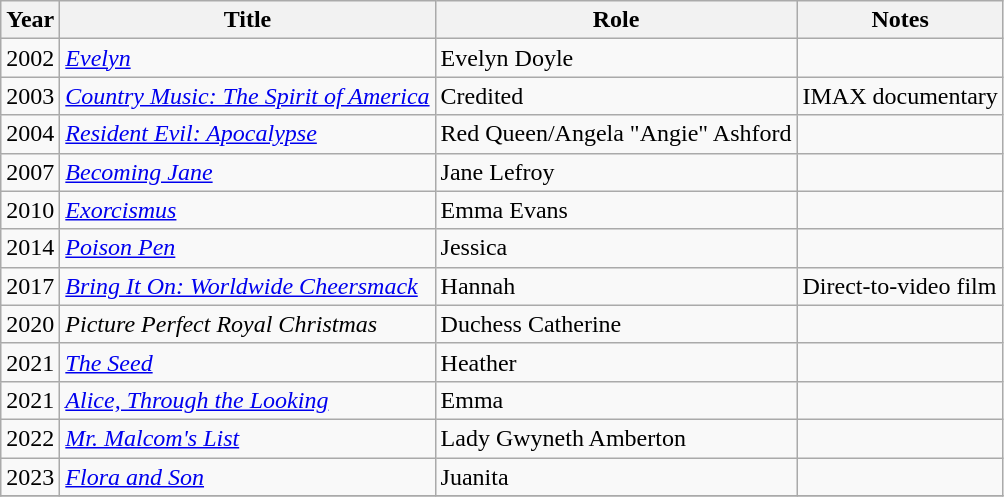<table class="wikitable sortable">
<tr>
<th>Year</th>
<th>Title</th>
<th>Role</th>
<th class="unsortable">Notes</th>
</tr>
<tr>
<td>2002</td>
<td><em><a href='#'>Evelyn</a></em></td>
<td>Evelyn Doyle</td>
<td></td>
</tr>
<tr>
<td>2003</td>
<td><em><a href='#'>Country Music: The Spirit of America</a></em></td>
<td>Credited</td>
<td>IMAX documentary</td>
</tr>
<tr>
<td>2004</td>
<td><em><a href='#'>Resident Evil: Apocalypse</a></em></td>
<td>Red Queen/Angela "Angie" Ashford</td>
<td></td>
</tr>
<tr>
<td>2007</td>
<td><em><a href='#'>Becoming Jane</a></em></td>
<td>Jane Lefroy</td>
<td></td>
</tr>
<tr>
<td>2010</td>
<td><em><a href='#'>Exorcismus</a></em></td>
<td>Emma Evans</td>
<td></td>
</tr>
<tr>
<td>2014</td>
<td><em><a href='#'>Poison Pen</a></em></td>
<td>Jessica</td>
<td></td>
</tr>
<tr>
<td>2017</td>
<td><em><a href='#'>Bring It On: Worldwide Cheersmack</a></em></td>
<td>Hannah</td>
<td>Direct-to-video film</td>
</tr>
<tr>
<td>2020</td>
<td><em>Picture Perfect Royal Christmas</em></td>
<td>Duchess Catherine</td>
<td></td>
</tr>
<tr>
<td>2021</td>
<td><em><a href='#'>The Seed</a></em></td>
<td>Heather</td>
<td></td>
</tr>
<tr>
<td>2021</td>
<td><em><a href='#'>Alice, Through the Looking</a></em></td>
<td>Emma</td>
<td></td>
</tr>
<tr>
<td>2022</td>
<td><em><a href='#'>Mr. Malcom's List</a></em></td>
<td>Lady Gwyneth Amberton</td>
<td></td>
</tr>
<tr>
<td>2023</td>
<td><em><a href='#'>Flora and Son</a></em></td>
<td>Juanita</td>
<td></td>
</tr>
<tr>
</tr>
</table>
